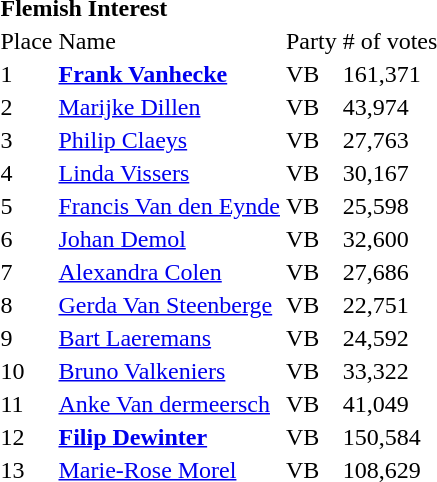<table>
<tr>
<td colspan=4><strong>Flemish Interest</strong></td>
</tr>
<tr>
<td>Place</td>
<td>Name</td>
<td>Party</td>
<td># of votes</td>
</tr>
<tr>
<td>1</td>
<td><strong><a href='#'>Frank Vanhecke</a></strong></td>
<td>VB</td>
<td>161,371</td>
</tr>
<tr>
<td>2</td>
<td><a href='#'>Marijke Dillen</a></td>
<td>VB</td>
<td>43,974</td>
</tr>
<tr>
<td>3</td>
<td><a href='#'>Philip Claeys</a></td>
<td>VB</td>
<td>27,763</td>
</tr>
<tr>
<td>4</td>
<td><a href='#'>Linda Vissers</a></td>
<td>VB</td>
<td>30,167</td>
</tr>
<tr>
<td>5</td>
<td><a href='#'>Francis Van den Eynde</a></td>
<td>VB</td>
<td>25,598</td>
</tr>
<tr>
<td>6</td>
<td><a href='#'>Johan Demol</a></td>
<td>VB</td>
<td>32,600</td>
</tr>
<tr>
<td>7</td>
<td><a href='#'>Alexandra Colen</a></td>
<td>VB</td>
<td>27,686</td>
</tr>
<tr>
<td>8</td>
<td><a href='#'>Gerda Van Steenberge</a></td>
<td>VB</td>
<td>22,751</td>
</tr>
<tr>
<td>9</td>
<td><a href='#'>Bart Laeremans</a></td>
<td>VB</td>
<td>24,592</td>
</tr>
<tr>
<td>10</td>
<td><a href='#'>Bruno Valkeniers</a></td>
<td>VB</td>
<td>33,322</td>
</tr>
<tr>
<td>11</td>
<td><a href='#'>Anke Van dermeersch</a></td>
<td>VB</td>
<td>41,049</td>
</tr>
<tr>
<td>12</td>
<td><strong><a href='#'>Filip Dewinter</a></strong></td>
<td>VB</td>
<td>150,584</td>
</tr>
<tr>
<td>13</td>
<td><a href='#'>Marie-Rose Morel</a></td>
<td>VB</td>
<td>108,629</td>
</tr>
</table>
